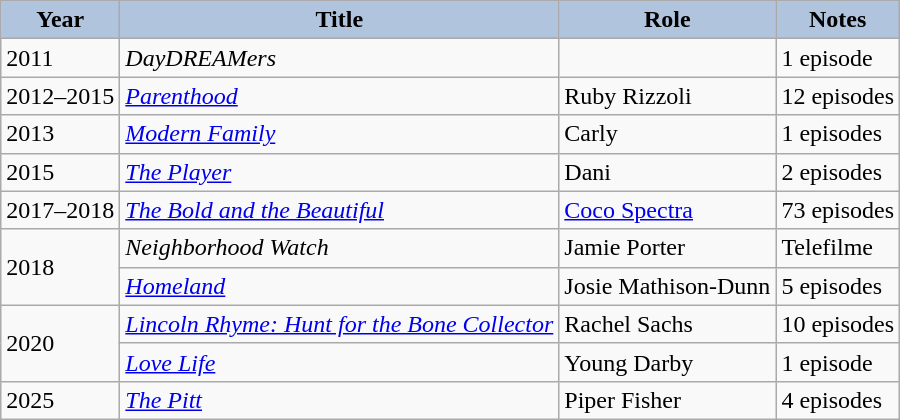<table class="wikitable">
<tr>
<th style="background: #B0C4DE;">Year</th>
<th style="background: #B0C4DE;">Title</th>
<th style="background: #B0C4DE;">Role</th>
<th style="background: #B0C4DE;">Notes</th>
</tr>
<tr>
<td>2011</td>
<td><em>DayDREAMers</em></td>
<td></td>
<td>1 episode</td>
</tr>
<tr>
<td>2012–2015</td>
<td><em><a href='#'>Parenthood</a></em></td>
<td>Ruby Rizzoli</td>
<td>12 episodes</td>
</tr>
<tr>
<td>2013</td>
<td><em><a href='#'>Modern Family</a></em></td>
<td>Carly</td>
<td>1 episodes</td>
</tr>
<tr>
<td>2015</td>
<td><em><a href='#'>The Player</a></em></td>
<td>Dani</td>
<td>2 episodes</td>
</tr>
<tr>
<td>2017–2018</td>
<td><em><a href='#'>The Bold and the Beautiful</a></em></td>
<td><a href='#'>Coco Spectra</a></td>
<td>73 episodes</td>
</tr>
<tr>
<td rowspan="2">2018</td>
<td><em>Neighborhood Watch</em></td>
<td>Jamie Porter</td>
<td>Telefilme</td>
</tr>
<tr>
<td><em><a href='#'>Homeland</a></em></td>
<td>Josie Mathison-Dunn</td>
<td>5 episodes</td>
</tr>
<tr>
<td rowspan="2">2020</td>
<td><em><a href='#'>Lincoln Rhyme: Hunt for the Bone Collector</a></em></td>
<td>Rachel Sachs</td>
<td>10 episodes</td>
</tr>
<tr>
<td><em><a href='#'>Love Life</a></em></td>
<td>Young Darby</td>
<td>1 episode</td>
</tr>
<tr>
<td>2025</td>
<td><em><a href='#'>The Pitt</a></em></td>
<td>Piper Fisher</td>
<td>4 episodes</td>
</tr>
</table>
